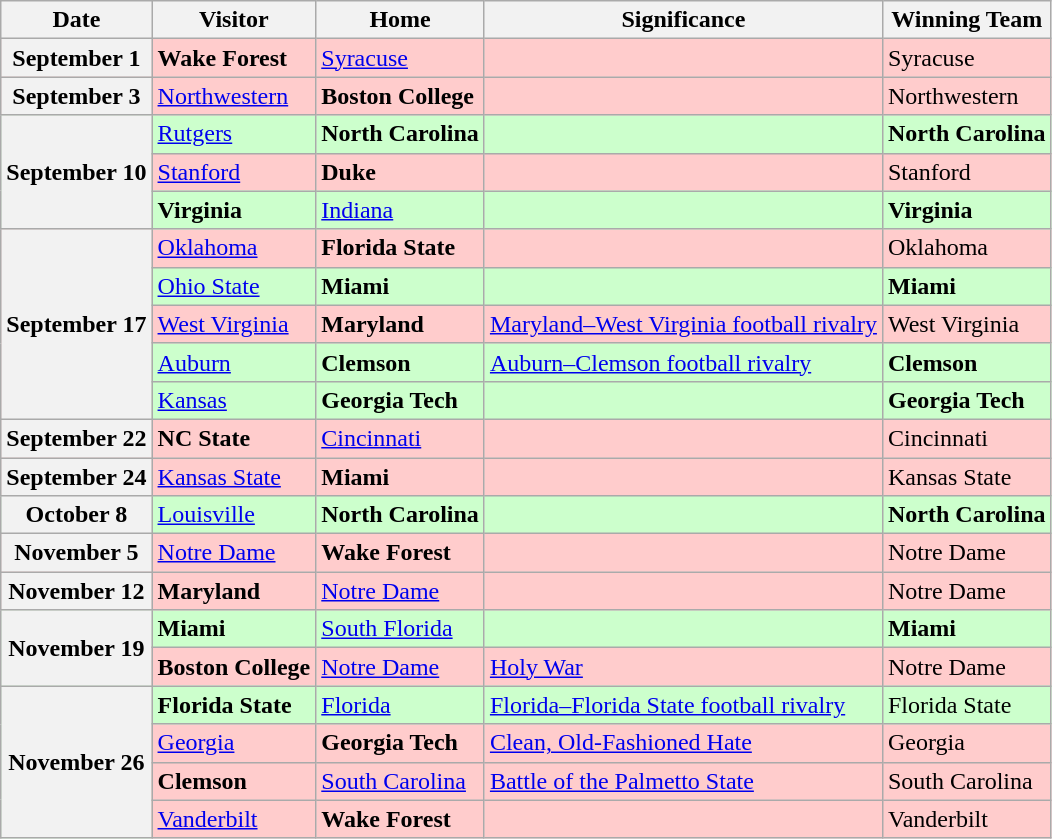<table class="wikitable">
<tr>
<th>Date</th>
<th>Visitor</th>
<th>Home</th>
<th>Significance</th>
<th>Winning Team</th>
</tr>
<tr bgcolor=#ffcccc>
<th rowspan=1>September 1</th>
<td><strong>Wake Forest</strong></td>
<td><a href='#'>Syracuse</a></td>
<td></td>
<td>Syracuse</td>
</tr>
<tr bgcolor=#ffcccc>
<th rowspan=1>September 3</th>
<td><a href='#'>Northwestern</a></td>
<td><strong>Boston College</strong></td>
<td></td>
<td>Northwestern</td>
</tr>
<tr bgcolor=#ccffcc>
<th rowspan=3>September 10</th>
<td><a href='#'>Rutgers</a></td>
<td><strong>North Carolina</strong></td>
<td></td>
<td><strong>North Carolina</strong></td>
</tr>
<tr bgcolor=#ffcccc>
<td><a href='#'>Stanford</a></td>
<td><strong>Duke</strong></td>
<td></td>
<td>Stanford</td>
</tr>
<tr bgcolor=#ccffcc>
<td><strong>Virginia</strong></td>
<td><a href='#'>Indiana</a></td>
<td></td>
<td><strong>Virginia</strong></td>
</tr>
<tr bgcolor=#ffcccc>
<th rowspan=5>September 17</th>
<td><a href='#'>Oklahoma</a></td>
<td><strong>Florida State</strong></td>
<td></td>
<td>Oklahoma</td>
</tr>
<tr bgcolor=#ccffcc>
<td><a href='#'>Ohio State</a></td>
<td><strong>Miami</strong></td>
<td></td>
<td><strong>Miami</strong></td>
</tr>
<tr bgcolor=#ffcccc>
<td><a href='#'>West Virginia</a></td>
<td><strong>Maryland</strong></td>
<td><a href='#'>Maryland–West Virginia football rivalry</a></td>
<td>West Virginia</td>
</tr>
<tr bgcolor=#ccffcc>
<td><a href='#'>Auburn</a></td>
<td><strong>Clemson</strong></td>
<td><a href='#'>Auburn–Clemson football rivalry</a></td>
<td><strong>Clemson</strong></td>
</tr>
<tr bgcolor=#ccffcc>
<td><a href='#'>Kansas</a></td>
<td><strong>Georgia Tech</strong></td>
<td></td>
<td><strong>Georgia Tech</strong></td>
</tr>
<tr bgcolor=#ffcccc>
<th rowspan=1>September 22</th>
<td><strong>NC State</strong></td>
<td><a href='#'>Cincinnati</a></td>
<td></td>
<td>Cincinnati</td>
</tr>
<tr bgcolor=#ffcccc>
<th rowspan=1>September 24</th>
<td><a href='#'>Kansas State</a></td>
<td><strong>Miami</strong></td>
<td></td>
<td>Kansas State</td>
</tr>
<tr bgcolor=#ccffcc>
<th rowspan=1>October 8</th>
<td><a href='#'>Louisville</a></td>
<td><strong>North Carolina</strong></td>
<td></td>
<td><strong>North Carolina</strong></td>
</tr>
<tr bgcolor=#ffcccc>
<th rowspan=1>November 5</th>
<td><a href='#'>Notre Dame</a></td>
<td><strong>Wake Forest</strong></td>
<td></td>
<td>Notre Dame</td>
</tr>
<tr bgcolor=#ffcccc>
<th rowspan=1>November 12</th>
<td><strong>Maryland</strong></td>
<td><a href='#'>Notre Dame</a></td>
<td></td>
<td>Notre Dame</td>
</tr>
<tr bgcolor=#ccffcc>
<th rowspan=2>November 19</th>
<td><strong>Miami</strong></td>
<td><a href='#'>South Florida</a></td>
<td></td>
<td><strong>Miami</strong></td>
</tr>
<tr bgcolor=#ffcccc>
<td><strong>Boston College</strong></td>
<td><a href='#'>Notre Dame</a></td>
<td><a href='#'>Holy War</a></td>
<td>Notre Dame</td>
</tr>
<tr bgcolor=#ccffcc>
<th rowspan=4>November 26</th>
<td><strong>Florida State</strong></td>
<td><a href='#'>Florida</a></td>
<td><a href='#'>Florida–Florida State football rivalry</a></td>
<td>Florida State</td>
</tr>
<tr bgcolor=#ffcccc>
<td><a href='#'>Georgia</a></td>
<td><strong>Georgia Tech</strong></td>
<td><a href='#'>Clean, Old-Fashioned Hate</a></td>
<td>Georgia</td>
</tr>
<tr bgcolor=#ffcccc>
<td><strong>Clemson</strong></td>
<td><a href='#'>South Carolina</a></td>
<td><a href='#'>Battle of the Palmetto State</a></td>
<td>South Carolina</td>
</tr>
<tr bgcolor=#ffcccc>
<td><a href='#'>Vanderbilt</a></td>
<td><strong>Wake Forest</strong></td>
<td></td>
<td>Vanderbilt</td>
</tr>
</table>
